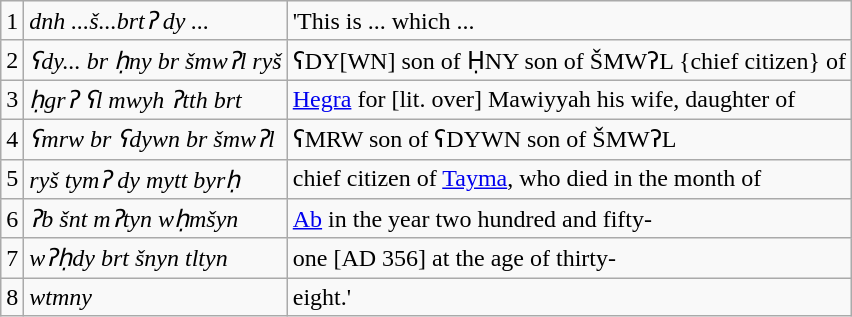<table class="wikitable">
<tr>
<td>1</td>
<td><em>dnh ...š...brtʔ dy ...</em></td>
<td>'This is ... which ...</td>
</tr>
<tr>
<td>2</td>
<td><em>ʕdy... br ḥny br šmwʔl ryš</em></td>
<td>ʕDY[WN] son of ḤNY son of ŠMWʔL {chief citizen} of</td>
</tr>
<tr>
<td>3</td>
<td><em>ḥgrʔ ʕl mwyh ʔtth brt</em></td>
<td><a href='#'>Hegra</a> for [lit. over] Mawiyyah his wife, daughter of</td>
</tr>
<tr>
<td>4</td>
<td><em>ʕmrw br ʕdywn br šmwʔl</em></td>
<td>ʕMRW son of ʕDYWN son of ŠMWʔL</td>
</tr>
<tr>
<td>5</td>
<td><em>ryš tymʔ dy mytt byrḥ</em></td>
<td>chief citizen of <a href='#'>Tayma</a>, who died in the month of</td>
</tr>
<tr>
<td>6</td>
<td><em>ʔb šnt mʔtyn wḥmšyn</em></td>
<td><a href='#'>Ab</a> in the year two hundred and fifty-</td>
</tr>
<tr>
<td>7</td>
<td><em>wʔḥdy brt šnyn tltyn</em></td>
<td>one [AD 356] at the age of thirty-</td>
</tr>
<tr>
<td>8</td>
<td><em>wtmny</em></td>
<td>eight.'</td>
</tr>
</table>
